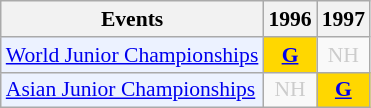<table class="wikitable" style="font-size: 90%; text-align:center">
<tr>
<th>Events</th>
<th>1996</th>
<th>1997</th>
</tr>
<tr>
<td bgcolor="#ECF2FF"; align="left"><a href='#'>World Junior Championships</a></td>
<td bgcolor=gold><a href='#'><strong>G</strong></a></td>
<td style=color:#ccc>NH</td>
</tr>
<tr>
<td bgcolor="#ECF2FF"; align="left"><a href='#'>Asian Junior Championships</a></td>
<td style=color:#ccc>NH</td>
<td bgcolor=gold><a href='#'><strong>G</strong></a></td>
</tr>
</table>
